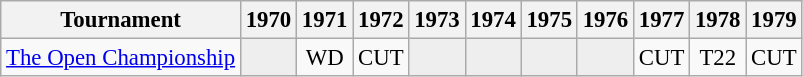<table class="wikitable" style="font-size:95%;text-align:center;">
<tr>
<th>Tournament</th>
<th>1970</th>
<th>1971</th>
<th>1972</th>
<th>1973</th>
<th>1974</th>
<th>1975</th>
<th>1976</th>
<th>1977</th>
<th>1978</th>
<th>1979</th>
</tr>
<tr>
<td><a href='#'>The Open Championship</a></td>
<td style="background:#eeeeee;"></td>
<td>WD</td>
<td>CUT</td>
<td style="background:#eeeeee;"></td>
<td style="background:#eeeeee;"></td>
<td style="background:#eeeeee;"></td>
<td style="background:#eeeeee;"></td>
<td>CUT</td>
<td>T22</td>
<td>CUT</td>
</tr>
</table>
